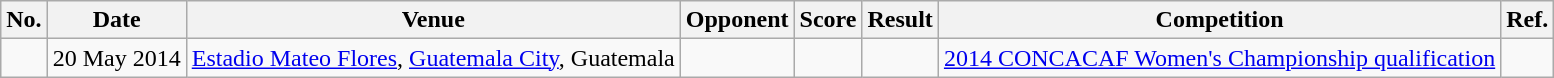<table class="wikitable">
<tr>
<th>No.</th>
<th>Date</th>
<th>Venue</th>
<th>Opponent</th>
<th>Score</th>
<th>Result</th>
<th>Competition</th>
<th>Ref.</th>
</tr>
<tr>
<td></td>
<td>20 May 2014</td>
<td><a href='#'>Estadio Mateo Flores</a>, <a href='#'>Guatemala City</a>, Guatemala</td>
<td></td>
<td></td>
<td></td>
<td><a href='#'>2014 CONCACAF Women's Championship qualification</a></td>
<td></td>
</tr>
</table>
